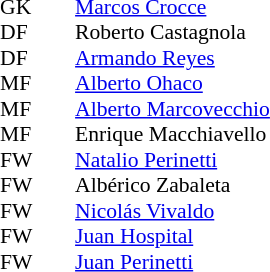<table style="font-size:90%; margin:0.2em auto;" cellspacing="0" cellpadding="0">
<tr>
<th width="25"></th>
<th width="25"></th>
</tr>
<tr>
<td>GK</td>
<td></td>
<td> <a href='#'>Marcos Crocce</a></td>
</tr>
<tr>
<td>DF</td>
<td></td>
<td> Roberto Castagnola</td>
</tr>
<tr>
<td>DF</td>
<td></td>
<td> <a href='#'>Armando Reyes</a></td>
</tr>
<tr>
<td>MF</td>
<td></td>
<td> <a href='#'>Alberto Ohaco</a></td>
</tr>
<tr>
<td>MF</td>
<td></td>
<td> <a href='#'>Alberto Marcovecchio</a></td>
</tr>
<tr>
<td>MF</td>
<td></td>
<td> Enrique Macchiavello</td>
</tr>
<tr>
<td>FW</td>
<td></td>
<td> <a href='#'>Natalio Perinetti</a></td>
</tr>
<tr>
<td>FW</td>
<td></td>
<td> Albérico Zabaleta</td>
</tr>
<tr>
<td>FW</td>
<td></td>
<td> <a href='#'>Nicolás Vivaldo</a></td>
</tr>
<tr>
<td>FW</td>
<td></td>
<td> <a href='#'>Juan Hospital</a></td>
</tr>
<tr>
<td>FW</td>
<td></td>
<td> <a href='#'>Juan Perinetti</a></td>
</tr>
</table>
